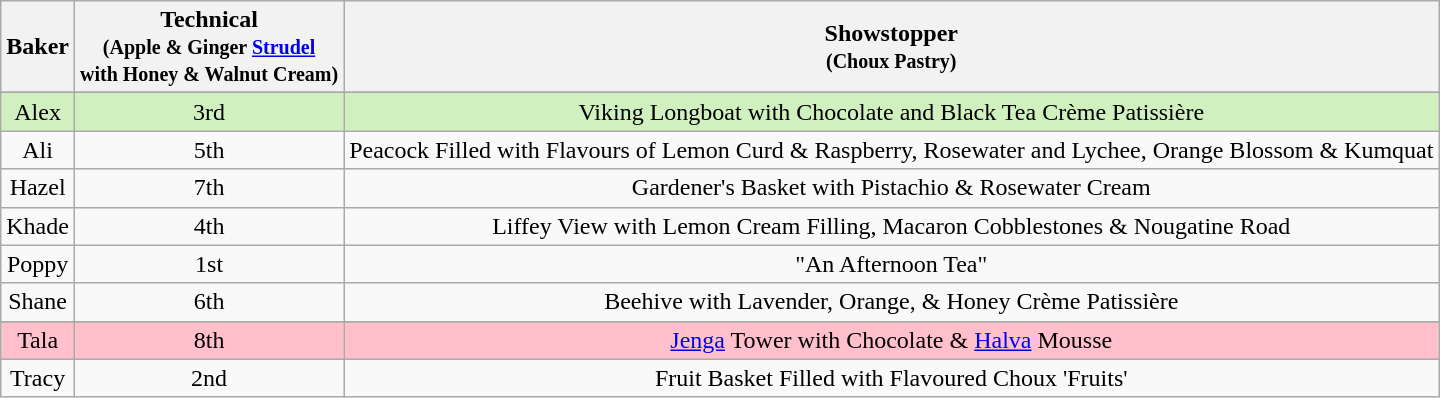<table class="wikitable" style="text-align:center;">
<tr>
<th>Baker</th>
<th>Technical<br><small>(Apple & Ginger <a href='#'>Strudel</a><br>with Honey & Walnut Cream)</small></th>
<th>Showstopper<br><small>(Choux Pastry)</small></th>
</tr>
<tr>
</tr>
<tr style="background:#d0f0c0">
<td>Alex</td>
<td>3rd</td>
<td>Viking Longboat with Chocolate and Black Tea Crème Patissière</td>
</tr>
<tr>
<td>Ali</td>
<td>5th</td>
<td>Peacock Filled with Flavours of Lemon Curd & Raspberry, Rosewater and Lychee, Orange Blossom & Kumquat</td>
</tr>
<tr>
<td>Hazel</td>
<td>7th</td>
<td>Gardener's Basket with Pistachio & Rosewater Cream</td>
</tr>
<tr>
<td>Khade</td>
<td>4th</td>
<td>Liffey View with Lemon Cream Filling, Macaron Cobblestones & Nougatine Road</td>
</tr>
<tr>
<td>Poppy</td>
<td>1st</td>
<td>"An Afternoon Tea"</td>
</tr>
<tr>
<td>Shane</td>
<td>6th</td>
<td>Beehive with Lavender, Orange, & Honey Crème Patissière</td>
</tr>
<tr>
</tr>
<tr style="background:pink;">
<td>Tala</td>
<td>8th</td>
<td><a href='#'>Jenga</a> Tower with Chocolate & <a href='#'>Halva</a> Mousse</td>
</tr>
<tr>
<td>Tracy</td>
<td>2nd</td>
<td>Fruit Basket Filled with Flavoured Choux 'Fruits'</td>
</tr>
</table>
